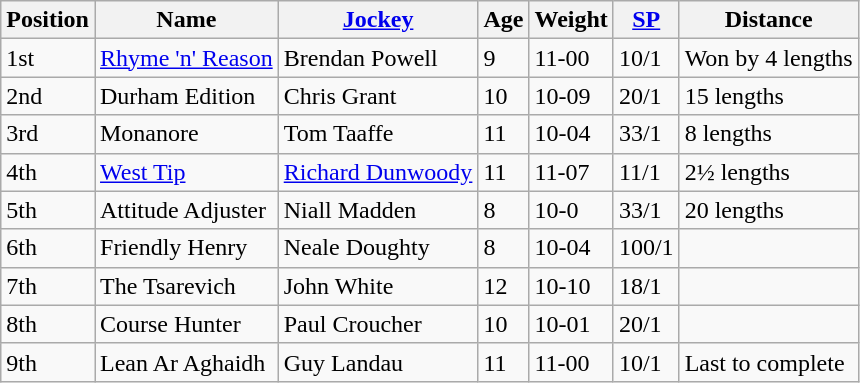<table class="wikitable sortable">
<tr>
<th>Position</th>
<th>Name</th>
<th><a href='#'>Jockey</a></th>
<th>Age</th>
<th>Weight</th>
<th><a href='#'>SP</a></th>
<th>Distance</th>
</tr>
<tr>
<td>1st</td>
<td><a href='#'>Rhyme 'n' Reason</a></td>
<td>Brendan Powell</td>
<td>9</td>
<td>11-00</td>
<td>10/1</td>
<td>Won by 4 lengths</td>
</tr>
<tr>
<td>2nd</td>
<td>Durham Edition</td>
<td>Chris Grant</td>
<td>10</td>
<td>10-09</td>
<td>20/1</td>
<td>15 lengths</td>
</tr>
<tr>
<td>3rd</td>
<td>Monanore</td>
<td>Tom Taaffe</td>
<td>11</td>
<td>10-04</td>
<td>33/1</td>
<td>8 lengths</td>
</tr>
<tr>
<td>4th</td>
<td><a href='#'>West Tip</a></td>
<td><a href='#'>Richard Dunwoody</a></td>
<td>11</td>
<td>11-07</td>
<td>11/1</td>
<td>2½ lengths</td>
</tr>
<tr>
<td>5th</td>
<td>Attitude Adjuster</td>
<td>Niall Madden</td>
<td>8</td>
<td>10-0</td>
<td>33/1</td>
<td>20 lengths</td>
</tr>
<tr>
<td>6th</td>
<td>Friendly Henry</td>
<td>Neale Doughty</td>
<td>8</td>
<td>10-04</td>
<td>100/1</td>
<td></td>
</tr>
<tr>
<td>7th</td>
<td>The Tsarevich</td>
<td>John White</td>
<td>12</td>
<td>10-10</td>
<td>18/1</td>
<td></td>
</tr>
<tr>
<td>8th</td>
<td>Course Hunter</td>
<td>Paul Croucher</td>
<td>10</td>
<td>10-01</td>
<td>20/1</td>
<td></td>
</tr>
<tr>
<td>9th</td>
<td>Lean Ar Aghaidh</td>
<td>Guy Landau</td>
<td>11</td>
<td>11-00</td>
<td>10/1</td>
<td>Last to complete</td>
</tr>
</table>
